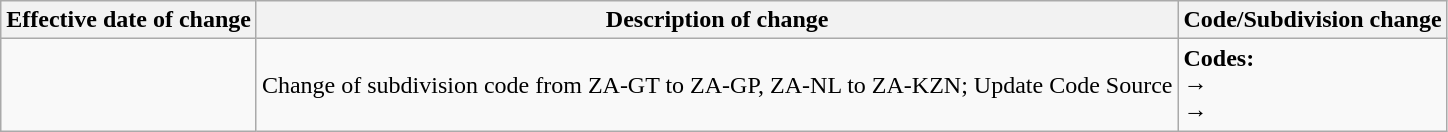<table class="wikitable">
<tr>
<th>Effective date of change</th>
<th>Description of change</th>
<th>Code/Subdivision change</th>
</tr>
<tr>
<td></td>
<td>Change of subdivision code from ZA-GT to ZA-GP, ZA-NL to ZA-KZN; Update Code Source</td>
<td><strong>Codes:</strong><br> → <br> → <br></td>
</tr>
</table>
